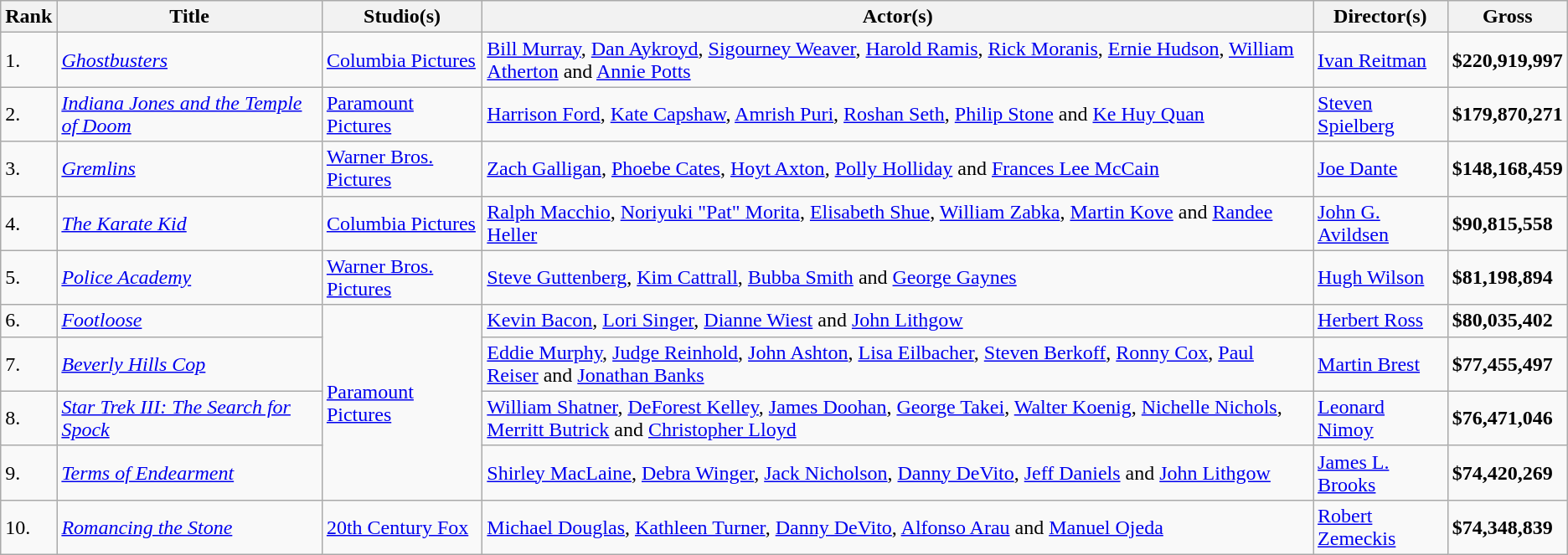<table class="wikitable">
<tr>
<th>Rank</th>
<th>Title</th>
<th>Studio(s)</th>
<th>Actor(s)</th>
<th>Director(s)</th>
<th>Gross</th>
</tr>
<tr>
<td>1.</td>
<td><em><a href='#'>Ghostbusters</a></em></td>
<td><a href='#'>Columbia Pictures</a></td>
<td><a href='#'>Bill Murray</a>, <a href='#'>Dan Aykroyd</a>, <a href='#'>Sigourney Weaver</a>, <a href='#'>Harold Ramis</a>, <a href='#'>Rick Moranis</a>, <a href='#'>Ernie Hudson</a>, <a href='#'>William Atherton</a> and <a href='#'>Annie Potts</a></td>
<td><a href='#'>Ivan Reitman</a></td>
<td><strong>$220,919,997</strong></td>
</tr>
<tr>
<td>2.</td>
<td><em><a href='#'>Indiana Jones and the Temple of Doom</a></em></td>
<td><a href='#'>Paramount Pictures</a></td>
<td><a href='#'>Harrison Ford</a>, <a href='#'>Kate Capshaw</a>, <a href='#'>Amrish Puri</a>, <a href='#'>Roshan Seth</a>, <a href='#'>Philip Stone</a> and <a href='#'>Ke Huy Quan</a></td>
<td><a href='#'>Steven Spielberg</a></td>
<td><strong>$179,870,271</strong></td>
</tr>
<tr>
<td>3.</td>
<td><em><a href='#'>Gremlins</a></em></td>
<td><a href='#'>Warner Bros. Pictures</a></td>
<td><a href='#'>Zach Galligan</a>, <a href='#'>Phoebe Cates</a>, <a href='#'>Hoyt Axton</a>, <a href='#'>Polly Holliday</a> and <a href='#'>Frances Lee McCain</a></td>
<td><a href='#'>Joe Dante</a></td>
<td><strong>$148,168,459</strong></td>
</tr>
<tr>
<td>4.</td>
<td><em><a href='#'>The Karate Kid</a></em></td>
<td><a href='#'>Columbia Pictures</a></td>
<td><a href='#'>Ralph Macchio</a>, <a href='#'>Noriyuki "Pat" Morita</a>, <a href='#'>Elisabeth Shue</a>, <a href='#'>William Zabka</a>, <a href='#'>Martin Kove</a> and <a href='#'>Randee Heller</a></td>
<td><a href='#'>John G. Avildsen</a></td>
<td><strong>$90,815,558</strong></td>
</tr>
<tr>
<td>5.</td>
<td><em><a href='#'>Police Academy</a></em></td>
<td><a href='#'>Warner Bros. Pictures</a></td>
<td><a href='#'>Steve Guttenberg</a>, <a href='#'>Kim Cattrall</a>, <a href='#'>Bubba Smith</a> and <a href='#'>George Gaynes</a></td>
<td><a href='#'>Hugh Wilson</a></td>
<td><strong>$81,198,894</strong></td>
</tr>
<tr>
<td>6.</td>
<td><em><a href='#'>Footloose</a></em></td>
<td rowspan="4"><a href='#'>Paramount Pictures</a></td>
<td><a href='#'>Kevin Bacon</a>, <a href='#'>Lori Singer</a>, <a href='#'>Dianne Wiest</a> and <a href='#'>John Lithgow</a></td>
<td><a href='#'>Herbert Ross</a></td>
<td><strong>$80,035,402</strong></td>
</tr>
<tr>
<td>7.</td>
<td><em><a href='#'>Beverly Hills Cop</a></em></td>
<td><a href='#'>Eddie Murphy</a>, <a href='#'>Judge Reinhold</a>, <a href='#'>John Ashton</a>, <a href='#'>Lisa Eilbacher</a>, <a href='#'>Steven Berkoff</a>, <a href='#'>Ronny Cox</a>, <a href='#'>Paul Reiser</a> and <a href='#'>Jonathan Banks</a></td>
<td><a href='#'>Martin Brest</a></td>
<td><strong>$77,455,497</strong></td>
</tr>
<tr>
<td>8.</td>
<td><em><a href='#'>Star Trek III: The Search for Spock</a></em></td>
<td><a href='#'>William Shatner</a>, <a href='#'>DeForest Kelley</a>, <a href='#'>James Doohan</a>, <a href='#'>George Takei</a>, <a href='#'>Walter Koenig</a>, <a href='#'>Nichelle Nichols</a>, <a href='#'>Merritt Butrick</a> and <a href='#'>Christopher Lloyd</a></td>
<td><a href='#'>Leonard Nimoy</a></td>
<td><strong>$76,471,046</strong></td>
</tr>
<tr>
<td>9.</td>
<td><em><a href='#'>Terms of Endearment</a></em></td>
<td><a href='#'>Shirley MacLaine</a>, <a href='#'>Debra Winger</a>, <a href='#'>Jack Nicholson</a>, <a href='#'>Danny DeVito</a>, <a href='#'>Jeff Daniels</a> and <a href='#'>John Lithgow</a></td>
<td><a href='#'>James L. Brooks</a></td>
<td><strong>$74,420,269</strong></td>
</tr>
<tr>
<td>10.</td>
<td><em><a href='#'>Romancing the Stone</a></em></td>
<td><a href='#'>20th Century Fox</a></td>
<td><a href='#'>Michael Douglas</a>, <a href='#'>Kathleen Turner</a>, <a href='#'>Danny DeVito</a>, <a href='#'>Alfonso Arau</a> and <a href='#'>Manuel Ojeda</a></td>
<td><a href='#'>Robert Zemeckis</a></td>
<td><strong>$74,348,839</strong></td>
</tr>
</table>
